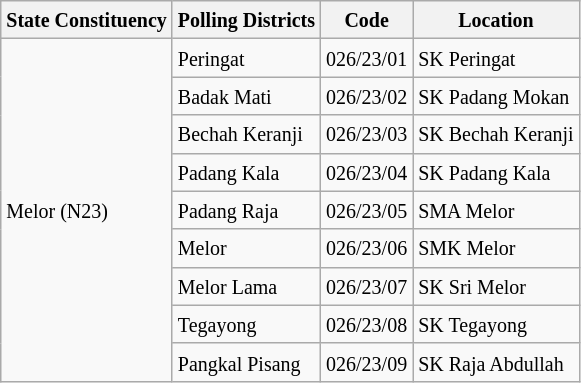<table class="wikitable sortable mw-collapsible">
<tr>
<th><small>State Constituency</small></th>
<th><small>Polling Districts</small></th>
<th><small>Code</small></th>
<th><small>Location</small></th>
</tr>
<tr>
<td rowspan="9"><small>Melor (N23)</small></td>
<td><small>Peringat</small></td>
<td><small>026/23/01</small></td>
<td><small>SK Peringat</small></td>
</tr>
<tr>
<td><small>Badak Mati</small></td>
<td><small>026/23/02</small></td>
<td><small>SK Padang Mokan</small></td>
</tr>
<tr>
<td><small>Bechah Keranji</small></td>
<td><small>026/23/03</small></td>
<td><small>SK Bechah Keranji</small></td>
</tr>
<tr>
<td><small>Padang Kala</small></td>
<td><small>026/23/04</small></td>
<td><small>SK Padang Kala</small></td>
</tr>
<tr>
<td><small>Padang Raja</small></td>
<td><small>026/23/05</small></td>
<td><small>SMA Melor</small></td>
</tr>
<tr>
<td><small>Melor</small></td>
<td><small>026/23/06</small></td>
<td><small>SMK Melor</small></td>
</tr>
<tr>
<td><small>Melor Lama</small></td>
<td><small>026/23/07</small></td>
<td><small>SK Sri Melor</small></td>
</tr>
<tr>
<td><small>Tegayong</small></td>
<td><small>026/23/08</small></td>
<td><small>SK Tegayong</small></td>
</tr>
<tr>
<td><small>Pangkal Pisang</small></td>
<td><small>026/23/09</small></td>
<td><small>SK Raja Abdullah</small></td>
</tr>
</table>
